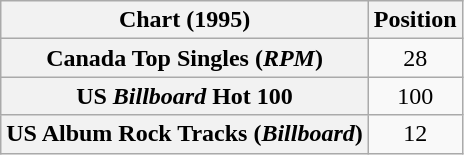<table class="wikitable sortable plainrowheaders" style="text-align:center">
<tr>
<th scope="col">Chart (1995)</th>
<th scope="col">Position</th>
</tr>
<tr>
<th scope="row">Canada Top Singles (<em>RPM</em>)</th>
<td>28</td>
</tr>
<tr>
<th scope="row">US <em>Billboard</em> Hot 100</th>
<td>100</td>
</tr>
<tr>
<th scope="row">US Album Rock Tracks (<em>Billboard</em>)</th>
<td>12</td>
</tr>
</table>
